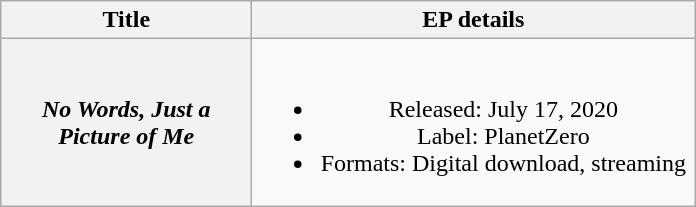<table class="wikitable plainrowheaders" style="text-align:center;">
<tr>
<th scope="col" style="width:10em;">Title</th>
<th scope="col" style="width:18em;">EP details</th>
</tr>
<tr>
<th scope="row"><em>No Words, Just a Picture of Me</em></th>
<td><br><ul><li>Released: July 17, 2020</li><li>Label: PlanetZero</li><li>Formats: Digital download, streaming</li></ul></td>
</tr>
</table>
